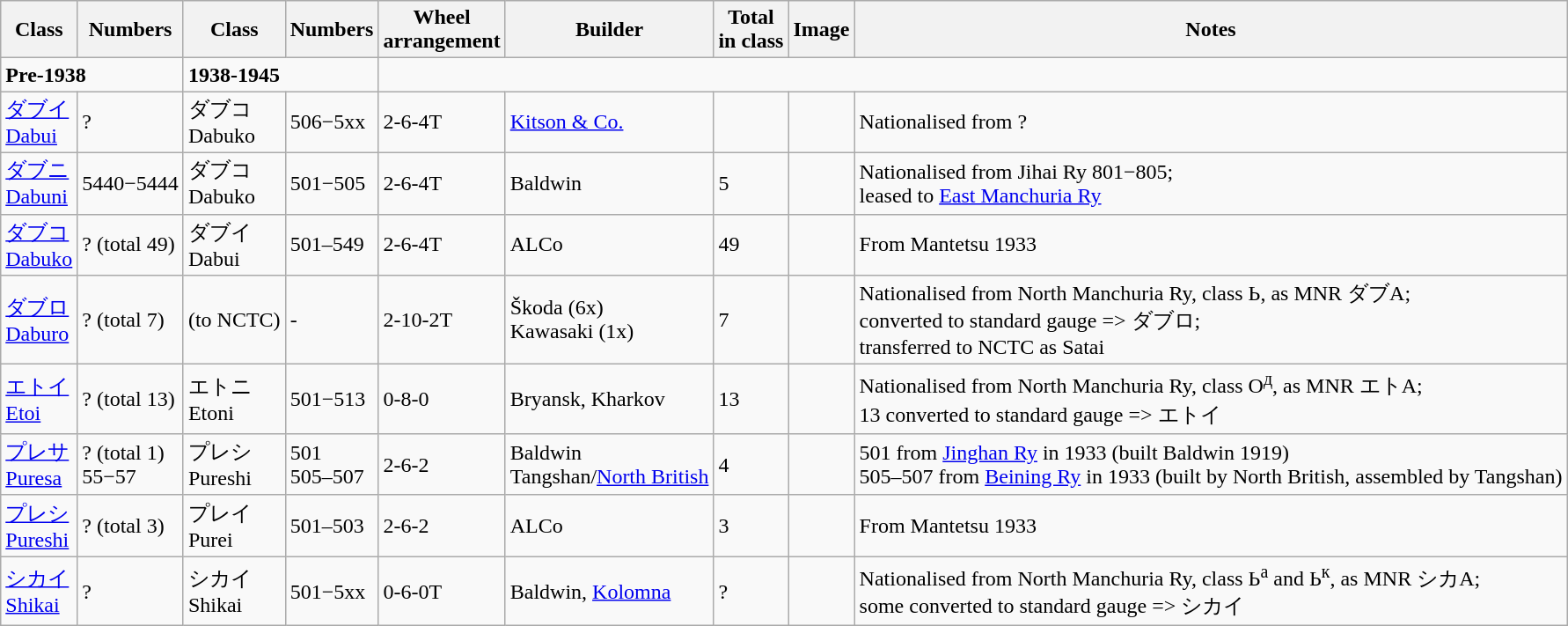<table class="wikitable">
<tr>
<th>Class</th>
<th>Numbers</th>
<th>Class</th>
<th>Numbers</th>
<th>Wheel<br>arrangement</th>
<th>Builder</th>
<th>Total<br>in class</th>
<th>Image</th>
<th>Notes</th>
</tr>
<tr>
<td colspan="2"><strong>Pre-1938</strong></td>
<td colspan="2"><strong>1938-1945</strong></td>
</tr>
<tr>
<td><a href='#'>ダブイ<br>Dabui</a></td>
<td>?</td>
<td>ダブコ<br>Dabuko</td>
<td>506−5xx</td>
<td>2-6-4T</td>
<td><a href='#'>Kitson & Co.</a></td>
<td></td>
<td></td>
<td>Nationalised from ?</td>
</tr>
<tr>
<td><a href='#'>ダブニ<br>Dabuni</a></td>
<td>5440−5444</td>
<td>ダブコ<br>Dabuko</td>
<td>501−505</td>
<td>2-6-4T</td>
<td>Baldwin</td>
<td>5</td>
<td></td>
<td>Nationalised from Jihai Ry 801−805;<br>leased to <a href='#'>East Manchuria Ry</a></td>
</tr>
<tr>
<td><a href='#'>ダブコ<br>Dabuko</a></td>
<td>? (total 49)</td>
<td>ダブイ<br>Dabui</td>
<td>501–549</td>
<td>2-6-4T</td>
<td>ALCo</td>
<td>49</td>
<td></td>
<td>From Mantetsu 1933</td>
</tr>
<tr>
<td><a href='#'>ダブロ<br>Daburo</a></td>
<td>? (total 7)</td>
<td>(to NCTC)</td>
<td>-</td>
<td>2-10-2T</td>
<td>Škoda (6x)<br>Kawasaki (1x)</td>
<td>7</td>
<td></td>
<td>Nationalised from North Manchuria Ry, class Ь, as MNR ダブA;<br>converted to standard gauge => ダブロ;<br>transferred to NCTC as Satai</td>
</tr>
<tr>
<td><a href='#'>エトイ<br>Etoi</a></td>
<td>? (total 13)</td>
<td>エトニ<br>Etoni</td>
<td>501−513</td>
<td>0-8-0</td>
<td>Bryansk, Kharkov</td>
<td>13</td>
<td></td>
<td>Nationalised from North Manchuria Ry, class O<sup>д</sup>, as MNR エトA;<br>13 converted to standard gauge => エトイ</td>
</tr>
<tr>
<td><a href='#'>プレサ<br>Puresa</a></td>
<td>? (total 1)<br>55−57</td>
<td>プレシ<br>Pureshi</td>
<td>501<br>505–507</td>
<td>2-6-2</td>
<td>Baldwin<br>Tangshan/<a href='#'>North British</a></td>
<td>4</td>
<td></td>
<td>501 from <a href='#'>Jinghan Ry</a> in 1933 (built Baldwin 1919)<br>505–507 from <a href='#'>Beining Ry</a> in 1933 (built by North British, assembled by Tangshan)</td>
</tr>
<tr>
<td><a href='#'>プレシ<br>Pureshi</a></td>
<td>? (total 3)</td>
<td>プレイ<br>Purei</td>
<td>501–503</td>
<td>2-6-2</td>
<td>ALCo</td>
<td>3</td>
<td></td>
<td>From Mantetsu 1933</td>
</tr>
<tr>
<td><a href='#'>シカイ<br>Shikai</a></td>
<td>?</td>
<td>シカイ<br>Shikai</td>
<td>501−5xx</td>
<td>0-6-0T</td>
<td>Baldwin, <a href='#'>Kolomna</a></td>
<td>?</td>
<td></td>
<td>Nationalised from North Manchuria Ry, class Ь<sup>а</sup> and Ь<sup>к</sup>, as MNR シカA;<br> some converted to standard gauge => シカイ</td>
</tr>
</table>
